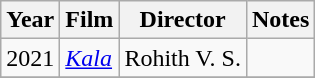<table class="wikitable">
<tr>
<th>Year</th>
<th>Film</th>
<th>Director</th>
<th>Notes</th>
</tr>
<tr>
<td>2021</td>
<td><em><a href='#'>Kala</a></em></td>
<td>Rohith V. S.</td>
<td></td>
</tr>
<tr>
</tr>
</table>
